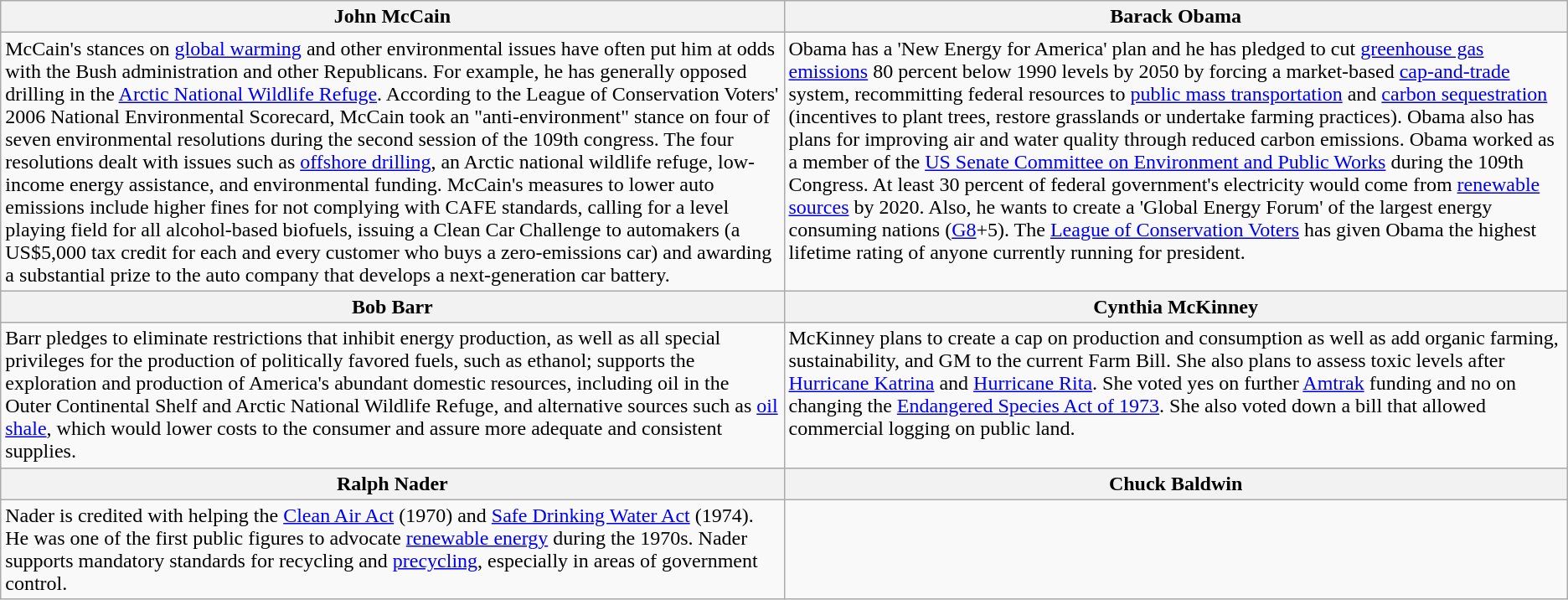<table class="wikitable">
<tr>
<th colspan="2">John McCain</th>
<th colspan="2">Barack Obama</th>
</tr>
<tr valign="top">
<td colspan="2" width="50%">McCain's stances on <a href='#'>global warming</a> and other environmental issues have often put him at odds with the Bush administration and other Republicans. For example, he has generally opposed drilling in the <a href='#'>Arctic National Wildlife Refuge</a>. According to the League of Conservation Voters' 2006 National Environmental Scorecard, McCain took an "anti-environment" stance on four of seven environmental resolutions during the second session of the 109th congress. The four resolutions dealt with issues such as <a href='#'>offshore drilling</a>, an Arctic national wildlife refuge, low-income energy assistance, and environmental funding. McCain's measures to lower auto emissions include higher fines for not complying with CAFE standards, calling for a level playing field for all alcohol-based biofuels, issuing a Clean Car Challenge to automakers (a US$5,000 tax credit for each and every customer who buys a zero-emissions car) and awarding a substantial prize to the auto company that develops a next-generation car battery.</td>
<td colspan="2" width="50%">Obama has a 'New Energy for America' plan and he has pledged to cut <a href='#'>greenhouse gas emissions</a> 80 percent below 1990 levels by 2050 by forcing a market-based <a href='#'>cap-and-trade</a> system, recommitting federal resources to <a href='#'>public mass transportation</a> and <a href='#'>carbon sequestration</a> (incentives to plant trees, restore grasslands or undertake farming practices).  Obama also has plans for improving air and water quality through reduced carbon emissions. Obama worked as a member of the <a href='#'>US Senate Committee on Environment and Public Works</a> during the 109th Congress. At least 30 percent of federal government's electricity would come from <a href='#'>renewable sources</a> by 2020. Also, he wants to create a 'Global Energy Forum' of the largest energy consuming nations (<a href='#'>G8</a>+5). The <a href='#'>League of Conservation Voters</a> has given Obama the highest lifetime rating of anyone currently running for president.</td>
</tr>
<tr>
<th colspan="2">Bob Barr</th>
<th colspan="2">Cynthia McKinney</th>
</tr>
<tr valign="top">
<td colspan="2" width="50%">Barr pledges to eliminate restrictions that inhibit energy production, as well as all special privileges for the production of politically favored fuels, such as ethanol; supports the exploration and production of America's abundant domestic resources, including oil in the Outer Continental Shelf and Arctic National Wildlife Refuge, and alternative sources such as <a href='#'>oil shale</a>, which would lower costs to the consumer and assure more adequate and consistent supplies.</td>
<td colspan="2" width="50%">McKinney plans to create a cap on production and consumption as well as add organic farming, sustainability, and GM to the current Farm Bill. She also plans to assess toxic levels after <a href='#'>Hurricane Katrina</a> and <a href='#'>Hurricane Rita</a>. She voted yes on further <a href='#'>Amtrak</a> funding and no on changing the <a href='#'>Endangered Species Act of 1973</a>. She also voted down a bill that allowed commercial logging on public land.</td>
</tr>
<tr>
<th colspan="2">Ralph Nader</th>
<th colspan="2">Chuck Baldwin</th>
</tr>
<tr valign="top">
<td colspan="2" width="50%">Nader is credited with helping the <a href='#'>Clean Air Act</a> (1970) and <a href='#'>Safe Drinking Water Act</a> (1974). He was one of the first public figures to advocate <a href='#'>renewable energy</a> during the 1970s. Nader supports mandatory standards for recycling and <a href='#'>precycling</a>, especially in areas of government control.</td>
</tr>
</table>
